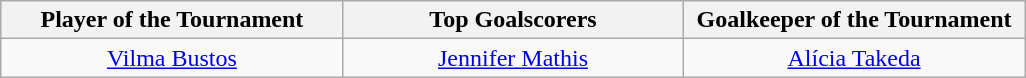<table class=wikitable style="margin:auto; text-align:center">
<tr>
<th style="width: 220px;">Player of the Tournament</th>
<th style="width: 220px;">Top Goalscorers</th>
<th style="width: 220px;">Goalkeeper of the Tournament</th>
</tr>
<tr>
<td> <a href='#'>Vilma Bustos</a></td>
<td> <a href='#'>Jennifer Mathis</a></td>
<td> <a href='#'>Alícia Takeda</a></td>
</tr>
</table>
